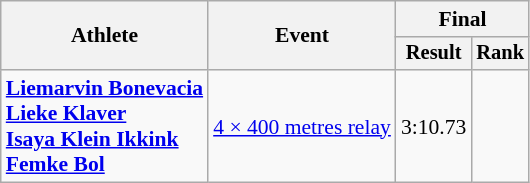<table class=wikitable style=font-size:90%>
<tr>
<th rowspan=2>Athlete</th>
<th rowspan=2>Event</th>
<th colspan=2>Final</th>
</tr>
<tr style=font-size:95%>
<th>Result</th>
<th>Rank</th>
</tr>
<tr align=center>
<td align=left><strong><a href='#'>Liemarvin Bonevacia</a><br><a href='#'>Lieke Klaver</a><br><a href='#'>Isaya Klein Ikkink</a><br><a href='#'>Femke Bol</a></strong></td>
<td align=left><a href='#'>4 × 400 metres relay</a></td>
<td>3:10.73 </td>
<td></td>
</tr>
</table>
